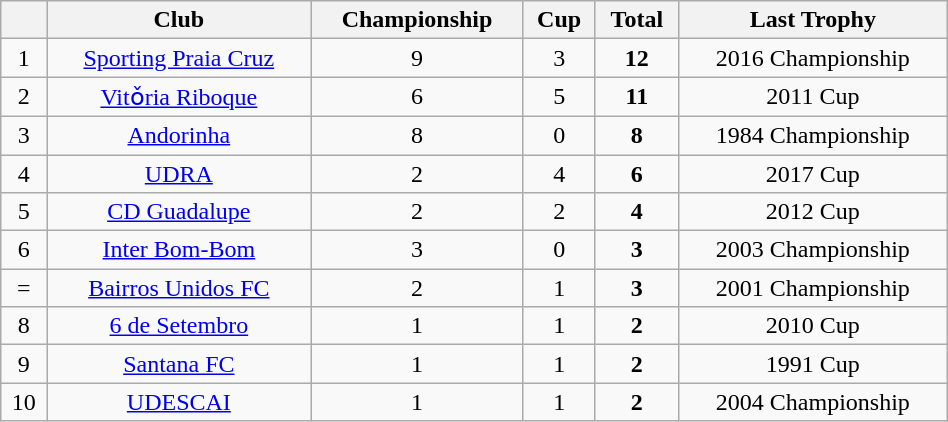<table class="wikitable sortable" width=50%>
<tr>
<th></th>
<th>Club</th>
<th>Championship</th>
<th>Cup</th>
<th>Total</th>
<th>Last Trophy</th>
</tr>
<tr align=center>
<td>1</td>
<td><a href='#'>Sporting Praia Cruz</a></td>
<td>9</td>
<td>3</td>
<td><strong>12</strong></td>
<td>2016 Championship</td>
</tr>
<tr align=center>
<td>2</td>
<td><a href='#'>Vitǒria Riboque</a></td>
<td>6</td>
<td>5</td>
<td><strong>11</strong></td>
<td>2011 Cup</td>
</tr>
<tr align=center>
<td>3</td>
<td><a href='#'>Andorinha</a></td>
<td>8</td>
<td>0</td>
<td><strong>8</strong></td>
<td>1984 Championship</td>
</tr>
<tr align=center>
<td>4</td>
<td><a href='#'>UDRA</a></td>
<td>2</td>
<td>4</td>
<td><strong>6</strong></td>
<td>2017 Cup</td>
</tr>
<tr align=center>
<td>5</td>
<td><a href='#'>CD Guadalupe</a></td>
<td>2</td>
<td>2</td>
<td><strong>4</strong></td>
<td>2012 Cup</td>
</tr>
<tr align=center>
<td>6</td>
<td><a href='#'>Inter Bom-Bom</a></td>
<td>3</td>
<td>0</td>
<td><strong>3</strong></td>
<td>2003 Championship</td>
</tr>
<tr align=center>
<td>=</td>
<td><a href='#'>Bairros Unidos FC</a></td>
<td>2</td>
<td>1</td>
<td><strong>3</strong></td>
<td>2001 Championship</td>
</tr>
<tr align=center>
<td>8</td>
<td><a href='#'>6 de Setembro</a></td>
<td>1</td>
<td>1</td>
<td><strong>2</strong></td>
<td>2010 Cup</td>
</tr>
<tr align=center>
<td>9</td>
<td><a href='#'>Santana FC</a></td>
<td>1</td>
<td>1</td>
<td><strong>2</strong></td>
<td>1991 Cup</td>
</tr>
<tr align=center>
<td>10</td>
<td><a href='#'>UDESCAI</a></td>
<td>1</td>
<td>1</td>
<td><strong>2</strong></td>
<td>2004 Championship</td>
</tr>
</table>
